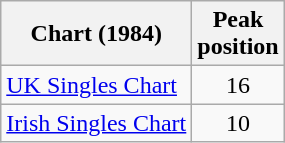<table class="wikitable">
<tr>
<th>Chart (1984)</th>
<th>Peak<br>position</th>
</tr>
<tr>
<td><a href='#'>UK Singles Chart</a></td>
<td align="center">16</td>
</tr>
<tr>
<td><a href='#'>Irish Singles Chart</a></td>
<td align="center">10</td>
</tr>
</table>
